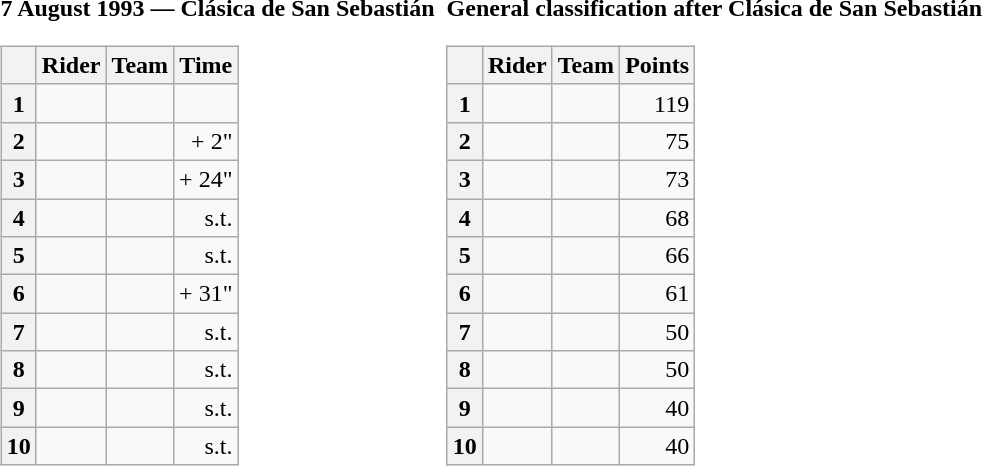<table>
<tr>
<td><strong>7 August 1993 — Clásica de San Sebastián </strong><br><table class="wikitable">
<tr>
<th></th>
<th>Rider</th>
<th>Team</th>
<th>Time</th>
</tr>
<tr>
<th>1</th>
<td></td>
<td></td>
<td align="right"></td>
</tr>
<tr>
<th>2</th>
<td></td>
<td></td>
<td align="right">+ 2"</td>
</tr>
<tr>
<th>3</th>
<td></td>
<td></td>
<td align="right">+ 24"</td>
</tr>
<tr>
<th>4</th>
<td></td>
<td></td>
<td align="right">s.t.</td>
</tr>
<tr>
<th>5</th>
<td></td>
<td></td>
<td align="right">s.t.</td>
</tr>
<tr>
<th>6</th>
<td></td>
<td></td>
<td align="right">+ 31"</td>
</tr>
<tr>
<th>7</th>
<td></td>
<td></td>
<td align="right">s.t.</td>
</tr>
<tr>
<th>8</th>
<td> </td>
<td></td>
<td align="right">s.t.</td>
</tr>
<tr>
<th>9</th>
<td></td>
<td></td>
<td align="right">s.t.</td>
</tr>
<tr>
<th>10</th>
<td></td>
<td></td>
<td align="right">s.t.</td>
</tr>
</table>
</td>
<td></td>
<td><strong>General classification after Clásica de San Sebastián</strong><br><table class="wikitable">
<tr>
<th></th>
<th>Rider</th>
<th>Team</th>
<th>Points</th>
</tr>
<tr>
<th>1</th>
<td> </td>
<td></td>
<td align="right">119</td>
</tr>
<tr>
<th>2</th>
<td></td>
<td></td>
<td align="right">75</td>
</tr>
<tr>
<th>3</th>
<td></td>
<td></td>
<td align="right">73</td>
</tr>
<tr>
<th>4</th>
<td></td>
<td></td>
<td align="right">68</td>
</tr>
<tr>
<th>5</th>
<td></td>
<td></td>
<td align="right">66</td>
</tr>
<tr>
<th>6</th>
<td></td>
<td></td>
<td align="right">61</td>
</tr>
<tr>
<th>7</th>
<td></td>
<td></td>
<td align="right">50</td>
</tr>
<tr>
<th>8</th>
<td></td>
<td></td>
<td align="right">50</td>
</tr>
<tr>
<th>9</th>
<td></td>
<td></td>
<td align="right">40</td>
</tr>
<tr>
<th>10</th>
<td></td>
<td></td>
<td align="right">40</td>
</tr>
</table>
</td>
</tr>
</table>
